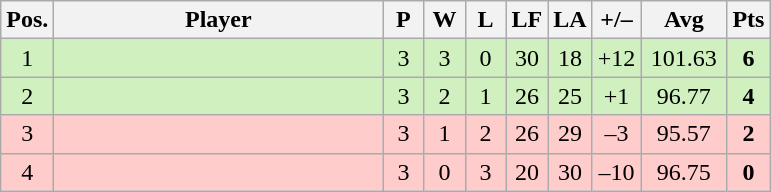<table class="wikitable" style="text-align:center; margin: 1em auto 1em auto, align:left">
<tr>
<th width=20>Pos.</th>
<th width=212>Player</th>
<th width=20>P</th>
<th width=20>W</th>
<th width=20>L</th>
<th width=20>LF</th>
<th width=20>LA</th>
<th width=25>+/–</th>
<th width=50>Avg</th>
<th width=20>Pts</th>
</tr>
<tr style="background:#D0F0C0;">
<td>1</td>
<td align=left></td>
<td>3</td>
<td>3</td>
<td>0</td>
<td>30</td>
<td>18</td>
<td>+12</td>
<td>101.63</td>
<td><strong>6</strong></td>
</tr>
<tr style="background:#D0F0C0;">
<td>2</td>
<td align=left></td>
<td>3</td>
<td>2</td>
<td>1</td>
<td>26</td>
<td>25</td>
<td>+1</td>
<td>96.77</td>
<td><strong>4</strong></td>
</tr>
<tr style="background:#FFCCCC;">
<td>3</td>
<td align=left></td>
<td>3</td>
<td>1</td>
<td>2</td>
<td>26</td>
<td>29</td>
<td>–3</td>
<td>95.57</td>
<td><strong>2</strong></td>
</tr>
<tr style="background:#FFCCCC">
<td>4</td>
<td align=left></td>
<td>3</td>
<td>0</td>
<td>3</td>
<td>20</td>
<td>30</td>
<td>–10</td>
<td>96.75</td>
<td><strong>0</strong></td>
</tr>
</table>
